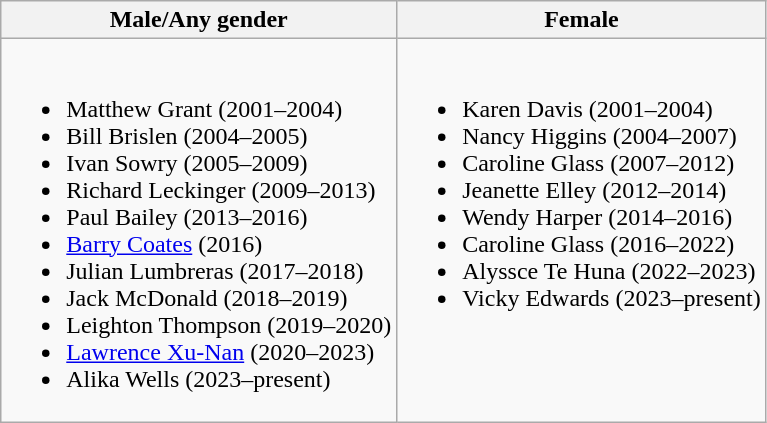<table class=wikitable>
<tr>
<th>Male/Any gender</th>
<th>Female</th>
</tr>
<tr>
<td style="vertical-align:top;"><br><ul><li>Matthew Grant (2001–2004)</li><li>Bill Brislen (2004–2005)</li><li>Ivan Sowry (2005–2009)</li><li>Richard Leckinger (2009–2013)</li><li>Paul Bailey (2013–2016)</li><li><a href='#'>Barry Coates</a> (2016)</li><li>Julian Lumbreras (2017–2018)</li><li>Jack McDonald (2018–2019)</li><li>Leighton Thompson (2019–2020)</li><li><a href='#'>Lawrence Xu-Nan</a> (2020–2023)</li><li>Alika Wells (2023–present)</li></ul></td>
<td style="vertical-align:top;"><br><ul><li>Karen Davis (2001–2004)</li><li>Nancy Higgins (2004–2007)</li><li>Caroline Glass (2007–2012)</li><li>Jeanette Elley (2012–2014)</li><li>Wendy Harper (2014–2016)</li><li>Caroline Glass (2016–2022)</li><li>Alyssce Te Huna (2022–2023)</li><li>Vicky Edwards (2023–present)</li></ul></td>
</tr>
</table>
